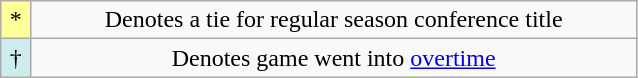<table class="wikitable" style="text-align:center; width:425px">
<tr>
<td style="background:#ff9; text-align:center;">*</td>
<td>Denotes a tie for regular season conference title</td>
</tr>
<tr>
<td style="background:#cfecec; text-align:center;">†</td>
<td>Denotes game went into <a href='#'>overtime</a></td>
</tr>
</table>
